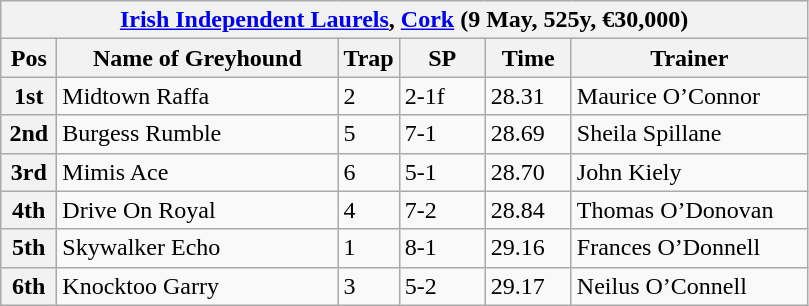<table class="wikitable">
<tr>
<th colspan="6"><a href='#'>Irish Independent Laurels</a>, <a href='#'>Cork</a> (9 May, 525y, €30,000)</th>
</tr>
<tr>
<th width=30>Pos</th>
<th width=180>Name of Greyhound</th>
<th width=30>Trap</th>
<th width=50>SP</th>
<th width=50>Time</th>
<th width=150>Trainer</th>
</tr>
<tr>
<th>1st</th>
<td>Midtown Raffa</td>
<td>2</td>
<td>2-1f</td>
<td>28.31</td>
<td>Maurice O’Connor</td>
</tr>
<tr>
<th>2nd</th>
<td>Burgess Rumble</td>
<td>5</td>
<td>7-1</td>
<td>28.69</td>
<td>Sheila Spillane</td>
</tr>
<tr>
<th>3rd</th>
<td>Mimis Ace</td>
<td>6</td>
<td>5-1</td>
<td>28.70</td>
<td>John Kiely</td>
</tr>
<tr>
<th>4th</th>
<td>Drive On Royal</td>
<td>4</td>
<td>7-2</td>
<td>28.84</td>
<td>Thomas O’Donovan</td>
</tr>
<tr>
<th>5th</th>
<td>Skywalker Echo</td>
<td>1</td>
<td>8-1</td>
<td>29.16</td>
<td>Frances O’Donnell</td>
</tr>
<tr>
<th>6th</th>
<td>Knocktoo Garry</td>
<td>3</td>
<td>5-2</td>
<td>29.17</td>
<td>Neilus O’Connell</td>
</tr>
</table>
